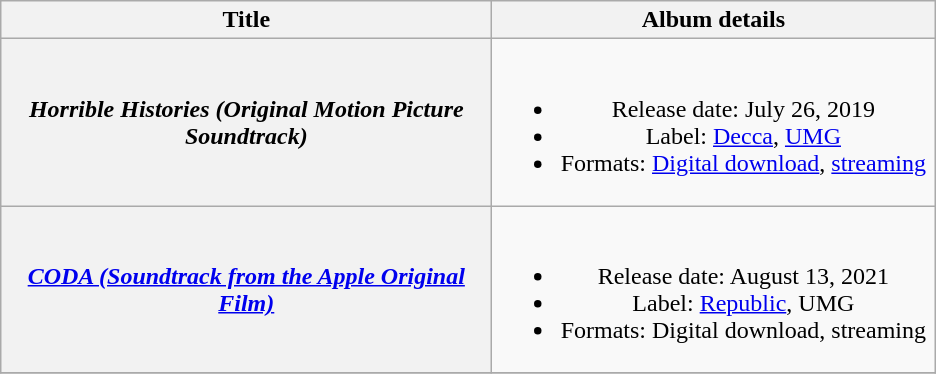<table class="wikitable plainrowheaders" style="text-align:center;">
<tr>
<th scope="col" style="width:20em;">Title</th>
<th scope="col" style="width:18em;">Album details</th>
</tr>
<tr>
<th scope="row"><em>Horrible Histories (Original Motion Picture Soundtrack)</em></th>
<td><br><ul><li>Release date: July 26, 2019</li><li>Label: <a href='#'>Decca</a>, <a href='#'>UMG</a></li><li>Formats: <a href='#'>Digital download</a>, <a href='#'>streaming</a></li></ul></td>
</tr>
<tr>
<th scope="row"><em><a href='#'>CODA (Soundtrack from the Apple Original Film)</a></em></th>
<td><br><ul><li>Release date: August 13, 2021</li><li>Label: <a href='#'>Republic</a>, UMG</li><li>Formats: Digital download, streaming</li></ul></td>
</tr>
<tr>
</tr>
</table>
